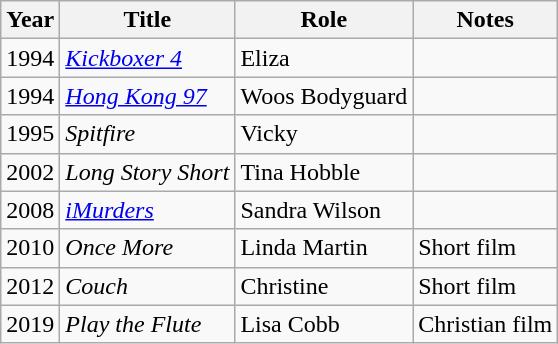<table class="wikitable sortable">
<tr>
<th>Year</th>
<th>Title</th>
<th>Role</th>
<th class="unsortable">Notes</th>
</tr>
<tr>
<td>1994</td>
<td><em><a href='#'>Kickboxer 4</a></em></td>
<td>Eliza</td>
<td></td>
</tr>
<tr>
<td>1994</td>
<td><em><a href='#'>Hong Kong 97</a></em></td>
<td>Woos Bodyguard</td>
<td></td>
</tr>
<tr>
<td>1995</td>
<td><em>Spitfire</em></td>
<td>Vicky</td>
<td></td>
</tr>
<tr>
<td>2002</td>
<td><em>Long Story Short</em></td>
<td>Tina Hobble</td>
<td></td>
</tr>
<tr>
<td>2008</td>
<td><em><a href='#'>iMurders</a></em></td>
<td>Sandra Wilson</td>
<td></td>
</tr>
<tr>
<td>2010</td>
<td><em>Once More</em></td>
<td>Linda Martin</td>
<td>Short film</td>
</tr>
<tr>
<td>2012</td>
<td><em>Couch</em></td>
<td>Christine</td>
<td>Short film</td>
</tr>
<tr>
<td>2019</td>
<td><em>Play the Flute</td>
<td>Lisa Cobb</td>
<td>Christian film</td>
</tr>
</table>
